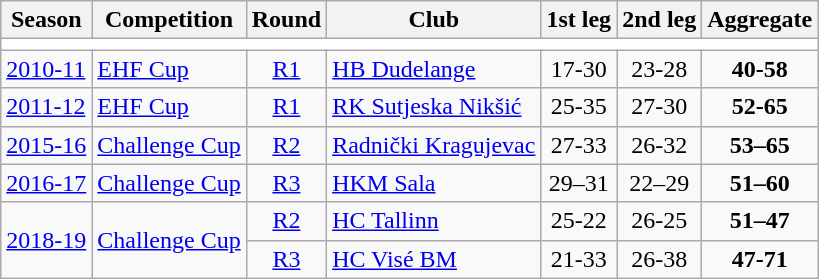<table class="wikitable">
<tr>
<th>Season</th>
<th>Competition</th>
<th>Round</th>
<th>Club</th>
<th>1st leg</th>
<th>2nd leg</th>
<th>Aggregate</th>
</tr>
<tr>
<td colspan="7" bgcolor=white></td>
</tr>
<tr>
<td><a href='#'>2010-11</a></td>
<td><a href='#'>EHF Cup</a></td>
<td style="text-align:center;"><a href='#'>R1</a></td>
<td> <a href='#'>HB Dudelange</a></td>
<td style="text-align:center;">17-30</td>
<td style="text-align:center;">23-28</td>
<td style="text-align:center;"><strong>40-58</strong></td>
</tr>
<tr>
<td><a href='#'>2011-12</a></td>
<td><a href='#'>EHF Cup</a></td>
<td style="text-align:center;"><a href='#'>R1</a></td>
<td> <a href='#'>RK Sutjeska Nikšić</a></td>
<td style="text-align:center;">25-35</td>
<td style="text-align:center;">27-30</td>
<td style="text-align:center;"><strong>52-65</strong></td>
</tr>
<tr>
<td><a href='#'>2015-16</a></td>
<td><a href='#'>Challenge Cup</a></td>
<td style="text-align:center;"><a href='#'>R2</a></td>
<td> <a href='#'>Radnički Kragujevac</a></td>
<td style="text-align:center;">27-33</td>
<td style="text-align:center;">26-32</td>
<td style="text-align:center;"><strong>53–65</strong></td>
</tr>
<tr>
<td><a href='#'>2016-17</a></td>
<td><a href='#'>Challenge Cup</a></td>
<td style="text-align:center;"><a href='#'>R3</a></td>
<td> <a href='#'>HKM Sala</a></td>
<td style="text-align:center;">29–31</td>
<td style="text-align:center;">22–29</td>
<td style="text-align:center;"><strong>51–60</strong></td>
</tr>
<tr>
<td rowspan="2"><a href='#'>2018-19</a></td>
<td rowspan="2"><a href='#'>Challenge Cup</a></td>
<td style="text-align:center;"><a href='#'>R2</a></td>
<td> <a href='#'>HC Tallinn</a></td>
<td style="text-align:center;">25-22</td>
<td style="text-align:center;">26-25</td>
<td style="text-align:center;"><strong>51–47</strong></td>
</tr>
<tr>
<td style="text-align:center;"><a href='#'>R3</a></td>
<td> <a href='#'>HC Visé BM</a></td>
<td style="text-align:center;">21-33</td>
<td style="text-align:center;">26-38</td>
<td style="text-align:center;"><strong>47-71</strong></td>
</tr>
</table>
